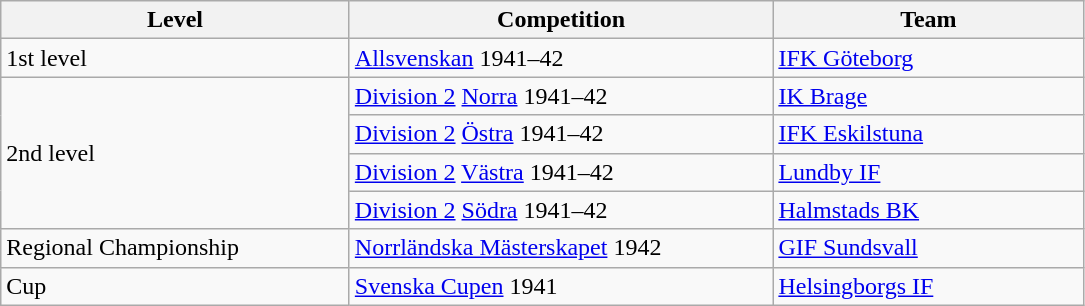<table class="wikitable" style="text-align: left;">
<tr>
<th style="width: 225px;">Level</th>
<th style="width: 275px;">Competition</th>
<th style="width: 200px;">Team</th>
</tr>
<tr>
<td>1st level</td>
<td><a href='#'>Allsvenskan</a> 1941–42</td>
<td><a href='#'>IFK Göteborg</a></td>
</tr>
<tr>
<td rowspan=4>2nd level</td>
<td><a href='#'>Division 2</a> <a href='#'>Norra</a> 1941–42</td>
<td><a href='#'>IK Brage</a></td>
</tr>
<tr>
<td><a href='#'>Division 2</a> <a href='#'>Östra</a> 1941–42</td>
<td><a href='#'>IFK Eskilstuna</a></td>
</tr>
<tr>
<td><a href='#'>Division 2</a> <a href='#'>Västra</a> 1941–42</td>
<td><a href='#'>Lundby IF</a></td>
</tr>
<tr>
<td><a href='#'>Division 2</a> <a href='#'>Södra</a> 1941–42</td>
<td><a href='#'>Halmstads BK</a></td>
</tr>
<tr>
<td>Regional Championship</td>
<td><a href='#'>Norrländska Mästerskapet</a> 1942</td>
<td><a href='#'>GIF Sundsvall</a></td>
</tr>
<tr>
<td>Cup</td>
<td><a href='#'>Svenska Cupen</a> 1941</td>
<td><a href='#'>Helsingborgs IF</a></td>
</tr>
</table>
